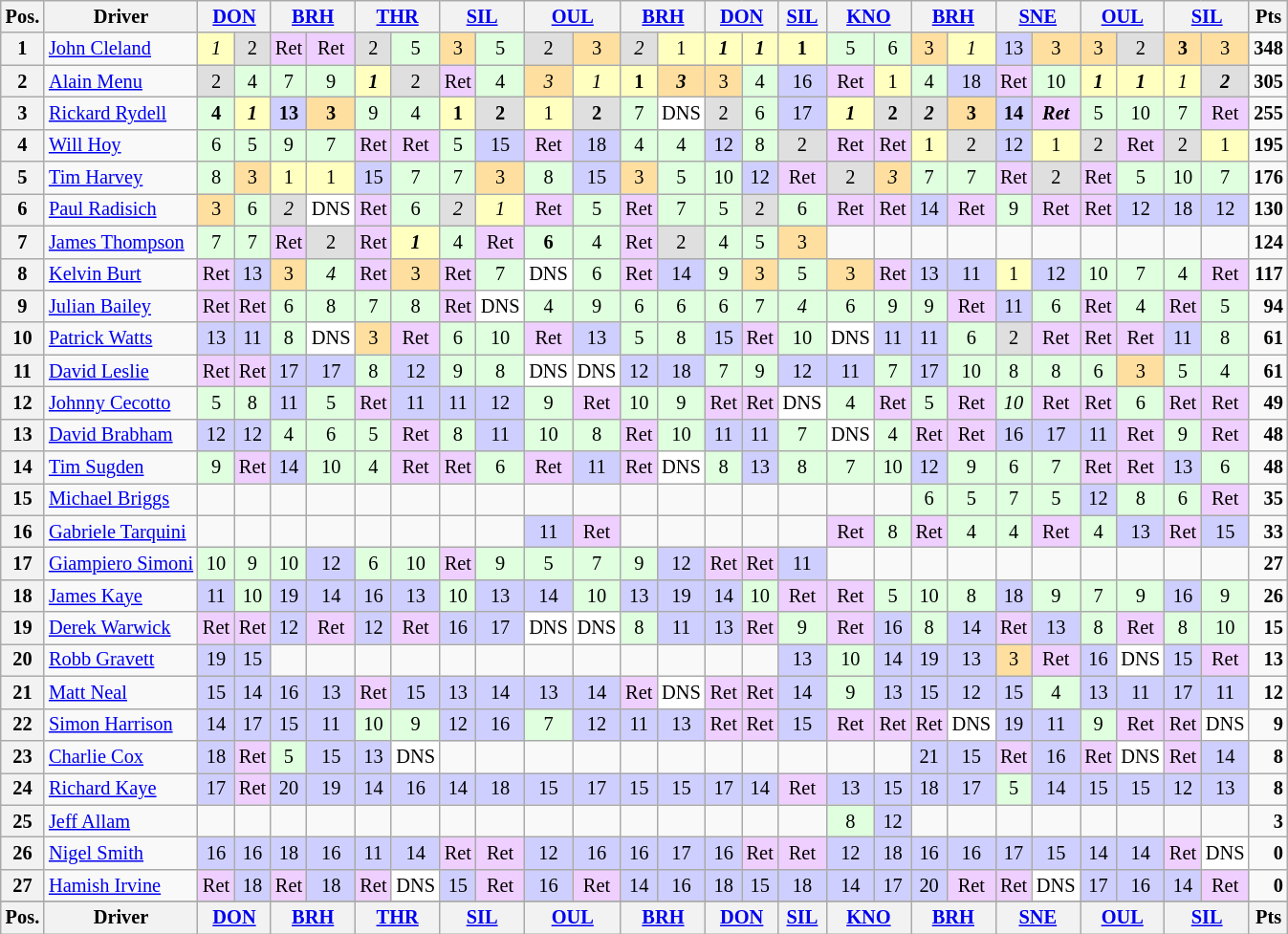<table class="wikitable" style="font-size: 85%; text-align:center;">
<tr valign="top">
<th valign="middle">Pos.</th>
<th valign="middle">Driver</th>
<th colspan=2><a href='#'>DON</a></th>
<th colspan=2><a href='#'>BRH</a></th>
<th colspan=2><a href='#'>THR</a></th>
<th colspan=2><a href='#'>SIL</a></th>
<th colspan=2><a href='#'>OUL</a></th>
<th colspan=2><a href='#'>BRH</a></th>
<th colspan=2><a href='#'>DON</a></th>
<th><a href='#'>SIL</a></th>
<th colspan=2><a href='#'>KNO</a></th>
<th colspan=2><a href='#'>BRH</a></th>
<th colspan=2><a href='#'>SNE</a></th>
<th colspan=2><a href='#'>OUL</a></th>
<th colspan=2><a href='#'>SIL</a></th>
<th valign=middle>Pts</th>
</tr>
<tr>
<th>1</th>
<td align="left"> <a href='#'>John Cleland</a></td>
<td style="background:#FFFFBF;"><em>1</em></td>
<td style="background:#DFDFDF;">2</td>
<td style="background:#EFCFFF;">Ret</td>
<td style="background:#EFCFFF;">Ret</td>
<td style="background:#DFDFDF;">2</td>
<td style="background:#DFFFDF;">5</td>
<td style="background:#FFDF9F;">3</td>
<td style="background:#DFFFDF;">5</td>
<td style="background:#DFDFDF;">2</td>
<td style="background:#FFDF9F;">3</td>
<td style="background:#DFDFDF;"><em>2</em></td>
<td style="background:#FFFFBF;">1</td>
<td style="background:#FFFFBF;"><strong><em>1</em></strong></td>
<td style="background:#FFFFBF;"><strong><em>1</em></strong></td>
<td style="background:#FFFFBF;"><strong>1</strong></td>
<td style="background:#DFFFDF;">5</td>
<td style="background:#DFFFDF;">6</td>
<td style="background:#FFDF9F;">3</td>
<td style="background:#FFFFBF;"><em>1</em></td>
<td style="background:#CFCFFF;">13</td>
<td style="background:#FFDF9F;">3</td>
<td style="background:#FFDF9F;">3</td>
<td style="background:#DFDFDF;">2</td>
<td style="background:#FFDF9F;"><strong>3</strong></td>
<td style="background:#FFDF9F;">3</td>
<td align=right><strong>348</strong></td>
</tr>
<tr>
<th>2</th>
<td align="left"> <a href='#'>Alain Menu</a></td>
<td style="background:#DFDFDF;">2</td>
<td style="background:#DFFFDF;">4</td>
<td style="background:#DFFFDF;">7</td>
<td style="background:#DFFFDF;">9</td>
<td style="background:#FFFFBF;"><strong><em>1</em></strong></td>
<td style="background:#DFDFDF;">2</td>
<td style="background:#EFCFFF;">Ret</td>
<td style="background:#DFFFDF;">4</td>
<td style="background:#FFDF9F;"><em>3</em></td>
<td style="background:#FFFFBF;"><em>1</em></td>
<td style="background:#FFFFBF;"><strong>1</strong></td>
<td style="background:#FFDF9F;"><strong><em>3</em></strong></td>
<td style="background:#FFDF9F;">3</td>
<td style="background:#DFFFDF;">4</td>
<td style="background:#CFCFFF;">16</td>
<td style="background:#EFCFFF;">Ret</td>
<td style="background:#FFFFBF;">1</td>
<td style="background:#DFFFDF;">4</td>
<td style="background:#CFCFFF;">18</td>
<td style="background:#EFCFFF;">Ret</td>
<td style="background:#DFFFDF;">10</td>
<td style="background:#FFFFBF;"><strong><em>1</em></strong></td>
<td style="background:#FFFFBF;"><strong><em>1</em></strong></td>
<td style="background:#FFFFBF;"><em>1</em></td>
<td style="background:#DFDFDF;"><strong><em>2</em></strong></td>
<td align=right><strong>305</strong></td>
</tr>
<tr>
<th>3</th>
<td align="left"> <a href='#'>Rickard Rydell</a></td>
<td style="background:#DFFFDF;"><strong>4</strong></td>
<td style="background:#FFFFBF;"><strong><em>1</em></strong></td>
<td style="background:#CFCFFF;"><strong>13</strong></td>
<td style="background:#FFDF9F;"><strong>3</strong></td>
<td style="background:#DFFFDF;">9</td>
<td style="background:#DFFFDF;">4</td>
<td style="background:#FFFFBF;"><strong>1</strong></td>
<td style="background:#DFDFDF;"><strong>2</strong></td>
<td style="background:#FFFFBF;">1</td>
<td style="background:#DFDFDF;"><strong>2</strong></td>
<td style="background:#DFFFDF;">7</td>
<td style="background:#FFFFFF;">DNS</td>
<td style="background:#DFDFDF;">2</td>
<td style="background:#DFFFDF;">6</td>
<td style="background:#CFCFFF;">17</td>
<td style="background:#FFFFBF;"><strong><em>1</em></strong></td>
<td style="background:#DFDFDF;"><strong>2</strong></td>
<td style="background:#DFDFDF;"><strong><em>2</em></strong></td>
<td style="background:#FFDF9F;"><strong>3</strong></td>
<td style="background:#CFCFFF;"><strong>14</strong></td>
<td style="background:#EFCFFF;"><strong><em>Ret</em></strong></td>
<td style="background:#DFFFDF;">5</td>
<td style="background:#DFFFDF;">10</td>
<td style="background:#DFFFDF;">7</td>
<td style="background:#EFCFFF;">Ret</td>
<td align=right><strong>255</strong></td>
</tr>
<tr>
<th>4</th>
<td align="left"> <a href='#'>Will Hoy</a></td>
<td style="background:#DFFFDF;">6</td>
<td style="background:#DFFFDF;">5</td>
<td style="background:#DFFFDF;">9</td>
<td style="background:#DFFFDF;">7</td>
<td style="background:#EFCFFF;">Ret</td>
<td style="background:#EFCFFF;">Ret</td>
<td style="background:#DFFFDF;">5</td>
<td style="background:#CFCFFF;">15</td>
<td style="background:#EFCFFF;">Ret</td>
<td style="background:#CFCFFF;">18</td>
<td style="background:#DFFFDF;">4</td>
<td style="background:#DFFFDF;">4</td>
<td style="background:#CFCFFF;">12</td>
<td style="background:#DFFFDF;">8</td>
<td style="background:#DFDFDF;">2</td>
<td style="background:#EFCFFF;">Ret</td>
<td style="background:#EFCFFF;">Ret</td>
<td style="background:#FFFFBF;">1</td>
<td style="background:#DFDFDF;">2</td>
<td style="background:#CFCFFF;">12</td>
<td style="background:#FFFFBF;">1</td>
<td style="background:#DFDFDF;">2</td>
<td style="background:#EFCFFF;">Ret</td>
<td style="background:#DFDFDF;">2</td>
<td style="background:#FFFFBF;">1</td>
<td align=right><strong>195</strong></td>
</tr>
<tr>
<th>5</th>
<td align="left"> <a href='#'>Tim Harvey</a></td>
<td style="background:#DFFFDF;">8</td>
<td style="background:#FFDF9F;">3</td>
<td style="background:#FFFFBF;">1</td>
<td style="background:#FFFFBF;">1</td>
<td style="background:#CFCFFF;">15</td>
<td style="background:#DFFFDF;">7</td>
<td style="background:#DFFFDF;">7</td>
<td style="background:#FFDF9F;">3</td>
<td style="background:#DFFFDF;">8</td>
<td style="background:#CFCFFF;">15</td>
<td style="background:#FFDF9F;">3</td>
<td style="background:#DFFFDF;">5</td>
<td style="background:#DFFFDF;">10</td>
<td style="background:#CFCFFF;">12</td>
<td style="background:#EFCFFF;">Ret</td>
<td style="background:#DFDFDF;">2</td>
<td style="background:#FFDF9F;"><em>3</em></td>
<td style="background:#DFFFDF;">7</td>
<td style="background:#DFFFDF;">7</td>
<td style="background:#EFCFFF;">Ret</td>
<td style="background:#DFDFDF;">2</td>
<td style="background:#EFCFFF;">Ret</td>
<td style="background:#DFFFDF;">5</td>
<td style="background:#DFFFDF;">10</td>
<td style="background:#DFFFDF;">7</td>
<td align=right><strong>176</strong></td>
</tr>
<tr>
<th>6</th>
<td align="left"> <a href='#'>Paul Radisich</a></td>
<td style="background:#FFDF9F;">3</td>
<td style="background:#DFFFDF;">6</td>
<td style="background:#DFDFDF;"><em>2</em></td>
<td style="background:#FFFFFF;">DNS</td>
<td style="background:#EFCFFF;">Ret</td>
<td style="background:#DFFFDF;">6</td>
<td style="background:#DFDFDF;"><em>2</em></td>
<td style="background:#FFFFBF;"><em>1</em></td>
<td style="background:#EFCFFF;">Ret</td>
<td style="background:#DFFFDF;">5</td>
<td style="background:#EFCFFF;">Ret</td>
<td style="background:#DFFFDF;">7</td>
<td style="background:#DFFFDF;">5</td>
<td style="background:#DFDFDF;">2</td>
<td style="background:#DFFFDF;">6</td>
<td style="background:#EFCFFF;">Ret</td>
<td style="background:#EFCFFF;">Ret</td>
<td style="background:#CFCFFF;">14</td>
<td style="background:#EFCFFF;">Ret</td>
<td style="background:#DFFFDF;">9</td>
<td style="background:#EFCFFF;">Ret</td>
<td style="background:#EFCFFF;">Ret</td>
<td style="background:#CFCFFF;">12</td>
<td style="background:#CFCFFF;">18</td>
<td style="background:#CFCFFF;">12</td>
<td align=right><strong>130</strong></td>
</tr>
<tr>
<th>7</th>
<td align="left"> <a href='#'>James Thompson</a></td>
<td style="background:#DFFFDF;">7</td>
<td style="background:#DFFFDF;">7</td>
<td style="background:#EFCFFF;">Ret</td>
<td style="background:#DFDFDF;">2</td>
<td style="background:#EFCFFF;">Ret</td>
<td style="background:#FFFFBF;"><strong><em>1</em></strong></td>
<td style="background:#DFFFDF;">4</td>
<td style="background:#EFCFFF;">Ret</td>
<td style="background:#DFFFDF;"><strong>6</strong></td>
<td style="background:#DFFFDF;">4</td>
<td style="background:#EFCFFF;">Ret</td>
<td style="background:#DFDFDF;">2</td>
<td style="background:#DFFFDF;">4</td>
<td style="background:#DFFFDF;">5</td>
<td style="background:#FFDF9F;">3</td>
<td></td>
<td></td>
<td></td>
<td></td>
<td></td>
<td></td>
<td></td>
<td></td>
<td></td>
<td></td>
<td align=right><strong>124</strong></td>
</tr>
<tr>
<th>8</th>
<td align="left"> <a href='#'>Kelvin Burt</a></td>
<td style="background:#EFCFFF;">Ret</td>
<td style="background:#CFCFFF;">13</td>
<td style="background:#FFDF9F;">3</td>
<td style="background:#DFFFDF;"><em>4</em></td>
<td style="background:#EFCFFF;">Ret</td>
<td style="background:#FFDF9F;">3</td>
<td style="background:#EFCFFF;">Ret</td>
<td style="background:#DFFFDF;">7</td>
<td style="background:#FFFFFF;">DNS</td>
<td style="background:#DFFFDF;">6</td>
<td style="background:#EFCFFF;">Ret</td>
<td style="background:#CFCFFF;">14</td>
<td style="background:#DFFFDF;">9</td>
<td style="background:#FFDF9F;">3</td>
<td style="background:#DFFFDF;">5</td>
<td style="background:#FFDF9F;">3</td>
<td style="background:#EFCFFF;">Ret</td>
<td style="background:#CFCFFF;">13</td>
<td style="background:#CFCFFF;">11</td>
<td style="background:#FFFFBF;">1</td>
<td style="background:#CFCFFF;">12</td>
<td style="background:#DFFFDF;">10</td>
<td style="background:#DFFFDF;">7</td>
<td style="background:#DFFFDF;">4</td>
<td style="background:#EFCFFF;">Ret</td>
<td align=right><strong>117</strong></td>
</tr>
<tr>
<th>9</th>
<td align="left"> <a href='#'>Julian Bailey</a></td>
<td style="background:#EFCFFF;">Ret</td>
<td style="background:#EFCFFF;">Ret</td>
<td style="background:#DFFFDF;">6</td>
<td style="background:#DFFFDF;">8</td>
<td style="background:#DFFFDF;">7</td>
<td style="background:#DFFFDF;">8</td>
<td style="background:#EFCFFF;">Ret</td>
<td style="background:#FFFFFF;">DNS</td>
<td style="background:#DFFFDF;">4</td>
<td style="background:#DFFFDF;">9</td>
<td style="background:#DFFFDF;">6</td>
<td style="background:#DFFFDF;">6</td>
<td style="background:#DFFFDF;">6</td>
<td style="background:#DFFFDF;">7</td>
<td style="background:#DFFFDF;"><em>4</em></td>
<td style="background:#DFFFDF;">6</td>
<td style="background:#DFFFDF;">9</td>
<td style="background:#DFFFDF;">9</td>
<td style="background:#EFCFFF;">Ret</td>
<td style="background:#CFCFFF;">11</td>
<td style="background:#DFFFDF;">6</td>
<td style="background:#EFCFFF;">Ret</td>
<td style="background:#DFFFDF;">4</td>
<td style="background:#EFCFFF;">Ret</td>
<td style="background:#DFFFDF;">5</td>
<td align=right><strong>94</strong></td>
</tr>
<tr>
<th>10</th>
<td align="left"> <a href='#'>Patrick Watts</a></td>
<td style="background:#CFCFFF;">13</td>
<td style="background:#CFCFFF;">11</td>
<td style="background:#DFFFDF;">8</td>
<td style="background:#FFFFFF;">DNS</td>
<td style="background:#FFDF9F;">3</td>
<td style="background:#EFCFFF;">Ret</td>
<td style="background:#DFFFDF;">6</td>
<td style="background:#DFFFDF;">10</td>
<td style="background:#EFCFFF;">Ret</td>
<td style="background:#CFCFFF;">13</td>
<td style="background:#DFFFDF;">5</td>
<td style="background:#DFFFDF;">8</td>
<td style="background:#CFCFFF;">15</td>
<td style="background:#EFCFFF;">Ret</td>
<td style="background:#DFFFDF;">10</td>
<td style="background:#FFFFFF;">DNS</td>
<td style="background:#CFCFFF;">11</td>
<td style="background:#CFCFFF;">11</td>
<td style="background:#DFFFDF;">6</td>
<td style="background:#DFDFDF;">2</td>
<td style="background:#EFCFFF;">Ret</td>
<td style="background:#EFCFFF;">Ret</td>
<td style="background:#EFCFFF;">Ret</td>
<td style="background:#CFCFFF;">11</td>
<td style="background:#DFFFDF;">8</td>
<td align=right><strong>61</strong></td>
</tr>
<tr>
<th>11</th>
<td align="left"> <a href='#'>David Leslie</a></td>
<td style="background:#EFCFFF;">Ret</td>
<td style="background:#EFCFFF;">Ret</td>
<td style="background:#CFCFFF;">17</td>
<td style="background:#CFCFFF;">17</td>
<td style="background:#DFFFDF;">8</td>
<td style="background:#CFCFFF;">12</td>
<td style="background:#DFFFDF;">9</td>
<td style="background:#DFFFDF;">8</td>
<td style="background:#FFFFFF;">DNS</td>
<td style="background:#FFFFFF;">DNS</td>
<td style="background:#CFCFFF;">12</td>
<td style="background:#CFCFFF;">18</td>
<td style="background:#DFFFDF;">7</td>
<td style="background:#DFFFDF;">9</td>
<td style="background:#CFCFFF;">12</td>
<td style="background:#CFCFFF;">11</td>
<td style="background:#DFFFDF;">7</td>
<td style="background:#CFCFFF;">17</td>
<td style="background:#DFFFDF;">10</td>
<td style="background:#DFFFDF;">8</td>
<td style="background:#DFFFDF;">8</td>
<td style="background:#DFFFDF;">6</td>
<td style="background:#FFDF9F;">3</td>
<td style="background:#DFFFDF;">5</td>
<td style="background:#DFFFDF;">4</td>
<td align=right><strong>61</strong></td>
</tr>
<tr>
<th>12</th>
<td align="left"> <a href='#'>Johnny Cecotto</a></td>
<td style="background:#DFFFDF;">5</td>
<td style="background:#DFFFDF;">8</td>
<td style="background:#CFCFFF;">11</td>
<td style="background:#DFFFDF;">5</td>
<td style="background:#EFCFFF;">Ret</td>
<td style="background:#CFCFFF;">11</td>
<td style="background:#CFCFFF;">11</td>
<td style="background:#CFCFFF;">12</td>
<td style="background:#DFFFDF;">9</td>
<td style="background:#EFCFFF;">Ret</td>
<td style="background:#DFFFDF;">10</td>
<td style="background:#DFFFDF;">9</td>
<td style="background:#EFCFFF;">Ret</td>
<td style="background:#EFCFFF;">Ret</td>
<td style="background:#ffffff;">DNS</td>
<td style="background:#DFFFDF;">4</td>
<td style="background:#EFCFFF;">Ret</td>
<td style="background:#DFFFDF;">5</td>
<td style="background:#EFCFFF;">Ret</td>
<td style="background:#DFFFDF;"><em>10</em></td>
<td style="background:#EFCFFF;">Ret</td>
<td style="background:#EFCFFF;">Ret</td>
<td style="background:#DFFFDF;">6</td>
<td style="background:#EFCFFF;">Ret</td>
<td style="background:#EFCFFF;">Ret</td>
<td align=right><strong>49</strong></td>
</tr>
<tr>
<th>13</th>
<td align="left"> <a href='#'>David Brabham</a></td>
<td style="background:#CFCFFF;">12</td>
<td style="background:#CFCFFF;">12</td>
<td style="background:#DFFFDF;">4</td>
<td style="background:#DFFFDF;">6</td>
<td style="background:#DFFFDF;">5</td>
<td style="background:#EFCFFF;">Ret</td>
<td style="background:#DFFFDF;">8</td>
<td style="background:#CFCFFF;">11</td>
<td style="background:#DFFFDF;">10</td>
<td style="background:#DFFFDF;">8</td>
<td style="background:#EFCFFF;">Ret</td>
<td style="background:#DFFFDF;">10</td>
<td style="background:#CFCFFF;">11</td>
<td style="background:#CFCFFF;">11</td>
<td style="background:#DFFFDF;">7</td>
<td style="background:#ffffff;">DNS</td>
<td style="background:#DFFFDF;">4</td>
<td style="background:#EFCFFF;">Ret</td>
<td style="background:#EFCFFF;">Ret</td>
<td style="background:#CFCFFF;">16</td>
<td style="background:#CFCFFF;">17</td>
<td style="background:#CFCFFF;">11</td>
<td style="background:#EFCFFF;">Ret</td>
<td style="background:#DFFFDF;">9</td>
<td style="background:#EFCFFF;">Ret</td>
<td align=right><strong>48</strong></td>
</tr>
<tr>
<th>14</th>
<td align="left"> <a href='#'>Tim Sugden</a></td>
<td style="background:#DFFFDF;">9</td>
<td style="background:#EFCFFF;">Ret</td>
<td style="background:#CFCFFF;">14</td>
<td style="background:#DFFFDF;">10</td>
<td style="background:#DFFFDF;">4</td>
<td style="background:#EFCFFF;">Ret</td>
<td style="background:#EFCFFF;">Ret</td>
<td style="background:#DFFFDF;">6</td>
<td style="background:#EFCFFF;">Ret</td>
<td style="background:#CFCFFF;">11</td>
<td style="background:#EFCFFF;">Ret</td>
<td style="background:#FFFFFF;">DNS</td>
<td style="background:#DFFFDF;">8</td>
<td style="background:#CFCFFF;">13</td>
<td style="background:#DFFFDF;">8</td>
<td style="background:#DFFFDF;">7</td>
<td style="background:#DFFFDF;">10</td>
<td style="background:#CFCFFF;">12</td>
<td style="background:#DFFFDF;">9</td>
<td style="background:#DFFFDF;">6</td>
<td style="background:#DFFFDF;">7</td>
<td style="background:#EFCFFF;">Ret</td>
<td style="background:#EFCFFF;">Ret</td>
<td style="background:#CFCFFF;">13</td>
<td style="background:#DFFFDF;">6</td>
<td align=right><strong>48</strong></td>
</tr>
<tr>
<th>15</th>
<td align="left"> <a href='#'>Michael Briggs</a></td>
<td></td>
<td></td>
<td></td>
<td></td>
<td></td>
<td></td>
<td></td>
<td></td>
<td></td>
<td></td>
<td></td>
<td></td>
<td></td>
<td></td>
<td></td>
<td></td>
<td></td>
<td style="background:#DFFFDF;">6</td>
<td style="background:#DFFFDF;">5</td>
<td style="background:#DFFFDF;">7</td>
<td style="background:#DFFFDF;">5</td>
<td style="background:#CFCFFF;">12</td>
<td style="background:#DFFFDF;">8</td>
<td style="background:#DFFFDF;">6</td>
<td style="background:#EFCFFF;">Ret</td>
<td align=right><strong>35</strong></td>
</tr>
<tr>
<th>16</th>
<td align="left" nowrap> <a href='#'>Gabriele Tarquini</a></td>
<td></td>
<td></td>
<td></td>
<td></td>
<td></td>
<td></td>
<td></td>
<td></td>
<td style="background:#CFCFFF;">11</td>
<td style="background:#EFCFFF;">Ret</td>
<td></td>
<td></td>
<td></td>
<td></td>
<td></td>
<td style="background:#EFCFFF;">Ret</td>
<td style="background:#DFFFDF;">8</td>
<td style="background:#EFCFFF;">Ret</td>
<td style="background:#DFFFDF;">4</td>
<td style="background:#DFFFDF;">4</td>
<td style="background:#EFCFFF;">Ret</td>
<td style="background:#DFFFDF;">4</td>
<td style="background:#CFCFFF;">13</td>
<td style="background:#EFCFFF;">Ret</td>
<td style="background:#CFCFFF;">15</td>
<td align=right><strong>33</strong></td>
</tr>
<tr>
<th>17</th>
<td align="left" nowrap> <a href='#'>Giampiero Simoni</a></td>
<td style="background:#DFFFDF;">10</td>
<td style="background:#DFFFDF;">9</td>
<td style="background:#DFFFDF;">10</td>
<td style="background:#CFCFFF;">12</td>
<td style="background:#DFFFDF;">6</td>
<td style="background:#DFFFDF;">10</td>
<td style="background:#EFCFFF;">Ret</td>
<td style="background:#DFFFDF;">9</td>
<td style="background:#DFFFDF;">5</td>
<td style="background:#DFFFDF;">7</td>
<td style="background:#DFFFDF;">9</td>
<td style="background:#CFCFFF;">12</td>
<td style="background:#EFCFFF;">Ret</td>
<td style="background:#EFCFFF;">Ret</td>
<td style="background:#CFCFFF;">11</td>
<td></td>
<td></td>
<td></td>
<td></td>
<td></td>
<td></td>
<td></td>
<td></td>
<td></td>
<td></td>
<td align=right><strong>27</strong></td>
</tr>
<tr>
<th>18</th>
<td align="left"> <a href='#'>James Kaye</a></td>
<td style="background:#CFCFFF;">11</td>
<td style="background:#DFFFDF;">10</td>
<td style="background:#CFCFFF;">19</td>
<td style="background:#CFCFFF;">14</td>
<td style="background:#CFCFFF;">16</td>
<td style="background:#CFCFFF;">13</td>
<td style="background:#DFFFDF;">10</td>
<td style="background:#CFCFFF;">13</td>
<td style="background:#CFCFFF;">14</td>
<td style="background:#DFFFDF;">10</td>
<td style="background:#CFCFFF;">13</td>
<td style="background:#CFCFFF;">19</td>
<td style="background:#CFCFFF;">14</td>
<td style="background:#DFFFDF;">10</td>
<td style="background:#EFCFFF;">Ret</td>
<td style="background:#EFCFFF;">Ret</td>
<td style="background:#DFFFDF;">5</td>
<td style="background:#DFFFDF;">10</td>
<td style="background:#DFFFDF;">8</td>
<td style="background:#CFCFFF;">18</td>
<td style="background:#DFFFDF;">9</td>
<td style="background:#DFFFDF;">7</td>
<td style="background:#DFFFDF;">9</td>
<td style="background:#CFCFFF;">16</td>
<td style="background:#DFFFDF;">9</td>
<td align=right><strong>26</strong></td>
</tr>
<tr>
<th>19</th>
<td align="left"> <a href='#'>Derek Warwick</a></td>
<td style="background:#EFCFFF;">Ret</td>
<td style="background:#EFCFFF;">Ret</td>
<td style="background:#CFCFFF;">12</td>
<td style="background:#EFCFFF;">Ret</td>
<td style="background:#CFCFFF;">12</td>
<td style="background:#EFCFFF;">Ret</td>
<td style="background:#CFCFFF;">16</td>
<td style="background:#CFCFFF;">17</td>
<td style="background:#ffffff;">DNS</td>
<td style="background:#ffffff;">DNS</td>
<td style="background:#DFFFDF;">8</td>
<td style="background:#CFCFFF;">11</td>
<td style="background:#CFCFFF;">13</td>
<td style="background:#EFCFFF;">Ret</td>
<td style="background:#DFFFDF;">9</td>
<td style="background:#EFCFFF;">Ret</td>
<td style="background:#CFCFFF;">16</td>
<td style="background:#DFFFDF;">8</td>
<td style="background:#CFCFFF;">14</td>
<td style="background:#EFCFFF;">Ret</td>
<td style="background:#CFCFFF;">13</td>
<td style="background:#DFFFDF;">8</td>
<td style="background:#EFCFFF;">Ret</td>
<td style="background:#DFFFDF;">8</td>
<td style="background:#DFFFDF;">10</td>
<td align=right><strong>15</strong></td>
</tr>
<tr>
<th>20</th>
<td align="left"> <a href='#'>Robb Gravett</a></td>
<td style="background:#CFCFFF;">19</td>
<td style="background:#CFCFFF;">15</td>
<td></td>
<td></td>
<td></td>
<td></td>
<td></td>
<td></td>
<td></td>
<td></td>
<td></td>
<td></td>
<td></td>
<td></td>
<td style="background:#CFCFFF;">13</td>
<td style="background:#DFFFDF;">10</td>
<td style="background:#CFCFFF;">14</td>
<td style="background:#CFCFFF;">19</td>
<td style="background:#CFCFFF;">13</td>
<td style="background:#FFDF9F;">3</td>
<td style="background:#EFCFFF;">Ret</td>
<td style="background:#CFCFFF;">16</td>
<td style="background:#ffffff;">DNS</td>
<td style="background:#CFCFFF;">15</td>
<td style="background:#EFCFFF;">Ret</td>
<td align=right><strong>13</strong></td>
</tr>
<tr>
<th>21</th>
<td align="left"> <a href='#'>Matt Neal</a></td>
<td style="background:#CFCFFF;">15</td>
<td style="background:#CFCFFF;">14</td>
<td style="background:#CFCFFF;">16</td>
<td style="background:#CFCFFF;">13</td>
<td style="background:#EFCFFF;">Ret</td>
<td style="background:#CFCFFF;">15</td>
<td style="background:#CFCFFF;">13</td>
<td style="background:#CFCFFF;">14</td>
<td style="background:#CFCFFF;">13</td>
<td style="background:#CFCFFF;">14</td>
<td style="background:#EFCFFF;">Ret</td>
<td style="background:#ffffff;">DNS</td>
<td style="background:#EFCFFF;">Ret</td>
<td style="background:#EFCFFF;">Ret</td>
<td style="background:#CFCFFF;">14</td>
<td style="background:#DFFFDF;">9</td>
<td style="background:#CFCFFF;">13</td>
<td style="background:#CFCFFF;">15</td>
<td style="background:#CFCFFF;">12</td>
<td style="background:#CFCFFF;">15</td>
<td style="background:#DFFFDF;">4</td>
<td style="background:#CFCFFF;">13</td>
<td style="background:#CFCFFF;">11</td>
<td style="background:#CFCFFF;">17</td>
<td style="background:#CFCFFF;">11</td>
<td align=right><strong>12</strong></td>
</tr>
<tr>
<th>22</th>
<td align="left"> <a href='#'>Simon Harrison</a></td>
<td style="background:#CFCFFF;">14</td>
<td style="background:#CFCFFF;">17</td>
<td style="background:#CFCFFF;">15</td>
<td style="background:#CFCFFF;">11</td>
<td style="background:#DFFFDF;">10</td>
<td style="background:#DFFFDF;">9</td>
<td style="background:#CFCFFF;">12</td>
<td style="background:#CFCFFF;">16</td>
<td style="background:#DFFFDF;">7</td>
<td style="background:#CFCFFF;">12</td>
<td style="background:#CFCFFF;">11</td>
<td style="background:#CFCFFF;">13</td>
<td style="background:#EFCFFF;">Ret</td>
<td style="background:#EFCFFF;">Ret</td>
<td style="background:#CFCFFF;">15</td>
<td style="background:#EFCFFF;">Ret</td>
<td style="background:#EFCFFF;">Ret</td>
<td style="background:#EFCFFF;">Ret</td>
<td style="background:#ffffff;">DNS</td>
<td style="background:#CFCFFF;">19</td>
<td style="background:#CFCFFF;">11</td>
<td style="background:#DFFFDF;">9</td>
<td style="background:#EFCFFF;">Ret</td>
<td style="background:#EFCFFF;">Ret</td>
<td style="background:#ffffff;">DNS</td>
<td align=right><strong>9</strong></td>
</tr>
<tr>
<th>23</th>
<td align="left"> <a href='#'>Charlie Cox</a></td>
<td style="background:#CFCFFF;">18</td>
<td style="background:#EFCFFF;">Ret</td>
<td style="background:#DFFFDF;">5</td>
<td style="background:#CFCFFF;">15</td>
<td style="background:#CFCFFF;">13</td>
<td style="background:#ffffff;">DNS</td>
<td></td>
<td></td>
<td></td>
<td></td>
<td></td>
<td></td>
<td></td>
<td></td>
<td></td>
<td></td>
<td></td>
<td style="background:#CFCFFF;">21</td>
<td style="background:#CFCFFF;">15</td>
<td style="background:#EFCFFF;">Ret</td>
<td style="background:#CFCFFF;">16</td>
<td style="background:#EFCFFF;">Ret</td>
<td style="background:#ffffff;">DNS</td>
<td style="background:#EFCFFF;">Ret</td>
<td style="background:#CFCFFF;">14</td>
<td align=right><strong>8</strong></td>
</tr>
<tr>
<th>24</th>
<td align="left"> <a href='#'>Richard Kaye</a></td>
<td style="background:#CFCFFF;">17</td>
<td style="background:#EFCFFF;">Ret</td>
<td style="background:#CFCFFF;">20</td>
<td style="background:#CFCFFF;">19</td>
<td style="background:#CFCFFF;">14</td>
<td style="background:#CFCFFF;">16</td>
<td style="background:#CFCFFF;">14</td>
<td style="background:#CFCFFF;">18</td>
<td style="background:#CFCFFF;">15</td>
<td style="background:#CFCFFF;">17</td>
<td style="background:#CFCFFF;">15</td>
<td style="background:#CFCFFF;">15</td>
<td style="background:#CFCFFF;">17</td>
<td style="background:#CFCFFF;">14</td>
<td style="background:#EFCFFF;">Ret</td>
<td style="background:#CFCFFF;">13</td>
<td style="background:#CFCFFF;">15</td>
<td style="background:#CFCFFF;">18</td>
<td style="background:#CFCFFF;">17</td>
<td style="background:#DFFFDF;">5</td>
<td style="background:#CFCFFF;">14</td>
<td style="background:#CFCFFF;">15</td>
<td style="background:#CFCFFF;">15</td>
<td style="background:#CFCFFF;">12</td>
<td style="background:#CFCFFF;">13</td>
<td align=right><strong>8</strong></td>
</tr>
<tr>
<th>25</th>
<td align="left"> <a href='#'>Jeff Allam</a></td>
<td></td>
<td></td>
<td></td>
<td></td>
<td></td>
<td></td>
<td></td>
<td></td>
<td></td>
<td></td>
<td></td>
<td></td>
<td></td>
<td></td>
<td></td>
<td style="background:#DFFFDF;">8</td>
<td style="background:#CFCFFF;">12</td>
<td></td>
<td></td>
<td></td>
<td></td>
<td></td>
<td></td>
<td></td>
<td></td>
<td align=right><strong>3</strong></td>
</tr>
<tr>
<th>26</th>
<td align="left"> <a href='#'>Nigel Smith</a></td>
<td style="background:#CFCFFF;">16</td>
<td style="background:#CFCFFF;">16</td>
<td style="background:#CFCFFF;">18</td>
<td style="background:#CFCFFF;">16</td>
<td style="background:#CFCFFF;">11</td>
<td style="background:#CFCFFF;">14</td>
<td style="background:#EFCFFF;">Ret</td>
<td style="background:#EFCFFF;">Ret</td>
<td style="background:#CFCFFF;">12</td>
<td style="background:#CFCFFF;">16</td>
<td style="background:#CFCFFF;">16</td>
<td style="background:#CFCFFF;">17</td>
<td style="background:#CFCFFF;">16</td>
<td style="background:#EFCFFF;">Ret</td>
<td style="background:#EFCFFF;">Ret</td>
<td style="background:#CFCFFF;">12</td>
<td style="background:#CFCFFF;">18</td>
<td style="background:#CFCFFF;">16</td>
<td style="background:#CFCFFF;">16</td>
<td style="background:#CFCFFF;">17</td>
<td style="background:#CFCFFF;">15</td>
<td style="background:#CFCFFF;">14</td>
<td style="background:#CFCFFF;">14</td>
<td style="background:#EFCFFF;">Ret</td>
<td style="background:#ffffff;">DNS</td>
<td align=right><strong>0</strong></td>
</tr>
<tr>
<th>27</th>
<td align="left"> <a href='#'>Hamish Irvine</a></td>
<td style="background:#EFCFFF;">Ret</td>
<td style="background:#CFCFFF;">18</td>
<td style="background:#EFCFFF;">Ret</td>
<td style="background:#CFCFFF;">18</td>
<td style="background:#EFCFFF;">Ret</td>
<td style="background:#ffffff;">DNS</td>
<td style="background:#CFCFFF;">15</td>
<td style="background:#EFCFFF;">Ret</td>
<td style="background:#CFCFFF;">16</td>
<td style="background:#EFCFFF;">Ret</td>
<td style="background:#CFCFFF;">14</td>
<td style="background:#CFCFFF;">16</td>
<td style="background:#CFCFFF;">18</td>
<td style="background:#CFCFFF;">15</td>
<td style="background:#CFCFFF;">18</td>
<td style="background:#CFCFFF;">14</td>
<td style="background:#CFCFFF;">17</td>
<td style="background:#CFCFFF;">20</td>
<td style="background:#EFCFFF;">Ret</td>
<td style="background:#EFCFFF;">Ret</td>
<td style="background:#ffffff;">DNS</td>
<td style="background:#CFCFFF;">17</td>
<td style="background:#CFCFFF;">16</td>
<td style="background:#CFCFFF;">14</td>
<td style="background:#EFCFFF;">Ret</td>
<td align=right><strong>0</strong></td>
</tr>
<tr>
</tr>
<tr valign="top">
<th valign="middle">Pos.</th>
<th valign="middle">Driver</th>
<th colspan=2><a href='#'>DON</a></th>
<th colspan=2><a href='#'>BRH</a></th>
<th colspan=2><a href='#'>THR</a></th>
<th colspan=2><a href='#'>SIL</a></th>
<th colspan=2><a href='#'>OUL</a></th>
<th colspan=2><a href='#'>BRH</a></th>
<th colspan=2><a href='#'>DON</a></th>
<th><a href='#'>SIL</a></th>
<th colspan=2><a href='#'>KNO</a></th>
<th colspan=2><a href='#'>BRH</a></th>
<th colspan=2><a href='#'>SNE</a></th>
<th colspan=2><a href='#'>OUL</a></th>
<th colspan=2><a href='#'>SIL</a></th>
<th valign=middle>Pts</th>
</tr>
</table>
